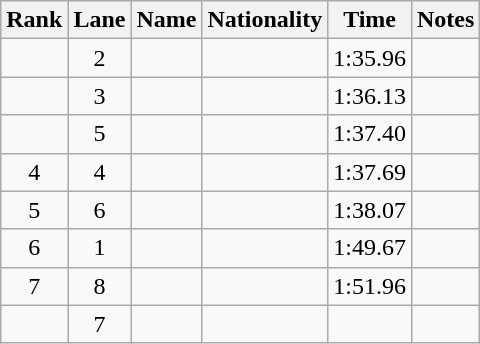<table class="wikitable sortable" style="text-align:center">
<tr>
<th>Rank</th>
<th>Lane</th>
<th>Name</th>
<th>Nationality</th>
<th>Time</th>
<th>Notes</th>
</tr>
<tr>
<td></td>
<td>2</td>
<td align=left></td>
<td align=left></td>
<td>1:35.96</td>
<td></td>
</tr>
<tr>
<td></td>
<td>3</td>
<td align=left></td>
<td align=left></td>
<td>1:36.13</td>
<td></td>
</tr>
<tr>
<td></td>
<td>5</td>
<td align=left></td>
<td align=left></td>
<td>1:37.40</td>
<td></td>
</tr>
<tr>
<td>4</td>
<td>4</td>
<td align=left></td>
<td align=left></td>
<td>1:37.69</td>
<td></td>
</tr>
<tr>
<td>5</td>
<td>6</td>
<td align=left></td>
<td align=left></td>
<td>1:38.07</td>
<td></td>
</tr>
<tr>
<td>6</td>
<td>1</td>
<td align=left></td>
<td align=left></td>
<td>1:49.67</td>
<td></td>
</tr>
<tr>
<td>7</td>
<td>8</td>
<td align=left></td>
<td align=left></td>
<td>1:51.96</td>
<td></td>
</tr>
<tr>
<td></td>
<td>7</td>
<td align=left></td>
<td align=left></td>
<td></td>
<td><strong></strong></td>
</tr>
</table>
